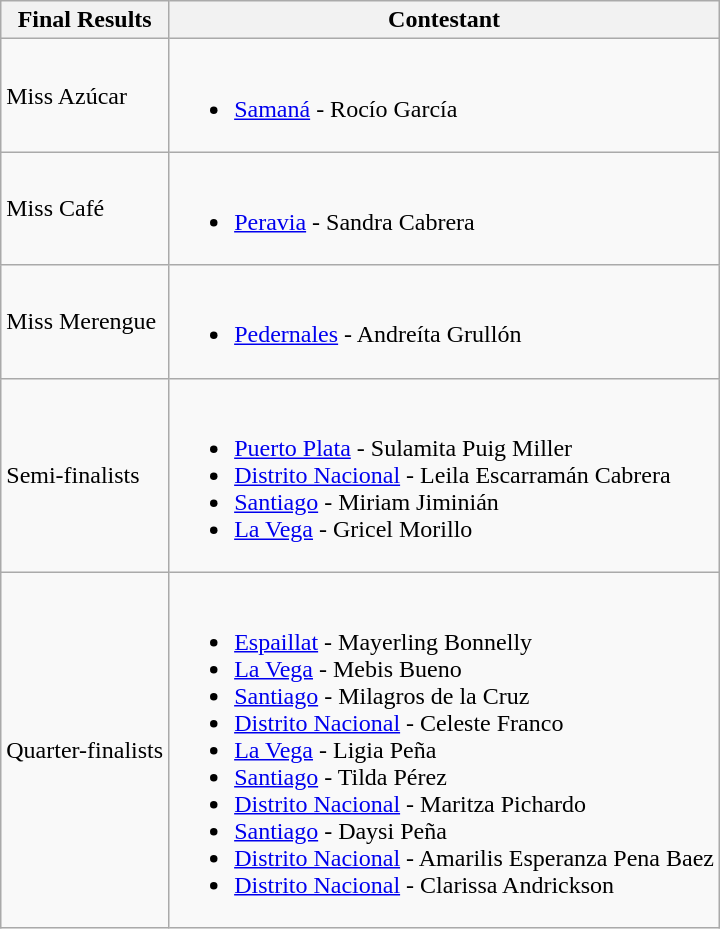<table class="wikitable">
<tr>
<th>Final Results</th>
<th>Contestant</th>
</tr>
<tr>
<td>Miss Azúcar</td>
<td><br><ul><li><a href='#'>Samaná</a> - Rocío García</li></ul></td>
</tr>
<tr>
<td>Miss Café</td>
<td><br><ul><li><a href='#'>Peravia</a> - Sandra Cabrera</li></ul></td>
</tr>
<tr>
<td>Miss Merengue</td>
<td><br><ul><li><a href='#'>Pedernales</a> - Andreíta Grullón</li></ul></td>
</tr>
<tr>
<td>Semi-finalists</td>
<td><br><ul><li><a href='#'>Puerto Plata</a> - Sulamita Puig Miller</li><li><a href='#'>Distrito Nacional</a> - Leila Escarramán Cabrera</li><li><a href='#'>Santiago</a> - Miriam Jiminián</li><li><a href='#'>La Vega</a> - Gricel Morillo</li></ul></td>
</tr>
<tr>
<td>Quarter-finalists</td>
<td><br><ul><li><a href='#'>Espaillat</a> - Mayerling Bonnelly</li><li><a href='#'>La Vega</a> - Mebis Bueno</li><li><a href='#'>Santiago</a> - Milagros de la Cruz</li><li><a href='#'>Distrito Nacional</a> - Celeste Franco</li><li><a href='#'>La Vega</a> - Ligia Peña</li><li><a href='#'>Santiago</a> - Tilda Pérez</li><li><a href='#'>Distrito Nacional</a> - Maritza Pichardo</li><li><a href='#'>Santiago</a> - Daysi Peña</li><li><a href='#'>Distrito Nacional</a> - Amarilis Esperanza Pena Baez</li><li><a href='#'>Distrito Nacional</a> - Clarissa Andrickson</li></ul></td>
</tr>
</table>
